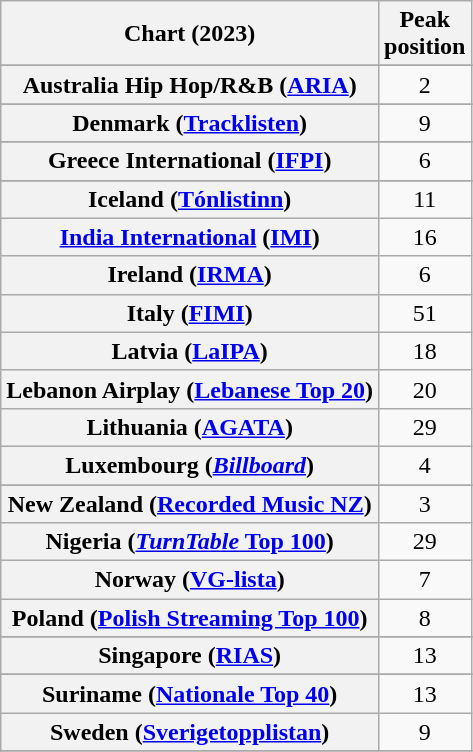<table class="wikitable sortable plainrowheaders" style="text-align:center">
<tr>
<th scope="col">Chart (2023)</th>
<th scope="col">Peak<br>position</th>
</tr>
<tr>
</tr>
<tr>
<th scope="row">Australia Hip Hop/R&B (<a href='#'>ARIA</a>)</th>
<td>2</td>
</tr>
<tr>
</tr>
<tr>
</tr>
<tr>
</tr>
<tr>
</tr>
<tr>
</tr>
<tr>
<th scope="row">Denmark (<a href='#'>Tracklisten</a>)</th>
<td>9</td>
</tr>
<tr>
</tr>
<tr>
</tr>
<tr>
</tr>
<tr>
</tr>
<tr>
<th scope="row">Greece International (<a href='#'>IFPI</a>)</th>
<td>6</td>
</tr>
<tr>
</tr>
<tr>
<th scope="row">Iceland (<a href='#'>Tónlistinn</a>)</th>
<td>11</td>
</tr>
<tr>
<th scope="row"><a href='#'>India International</a> (<a href='#'>IMI</a>)</th>
<td>16</td>
</tr>
<tr>
<th scope="row">Ireland (<a href='#'>IRMA</a>)</th>
<td>6</td>
</tr>
<tr>
<th scope="row">Italy (<a href='#'>FIMI</a>)</th>
<td>51</td>
</tr>
<tr>
<th scope="row">Latvia (<a href='#'>LaIPA</a>)</th>
<td>18</td>
</tr>
<tr>
<th scope="row">Lebanon Airplay (<a href='#'>Lebanese Top 20</a>)</th>
<td>20</td>
</tr>
<tr>
<th scope="row">Lithuania (<a href='#'>AGATA</a>)</th>
<td>29</td>
</tr>
<tr>
<th scope="row">Luxembourg (<em><a href='#'>Billboard</a></em>)</th>
<td>4</td>
</tr>
<tr>
</tr>
<tr>
<th scope="row">New Zealand (<a href='#'>Recorded Music NZ</a>)</th>
<td>3</td>
</tr>
<tr>
<th scope="row">Nigeria (<a href='#'><em>TurnTable</em> Top 100</a>)</th>
<td>29</td>
</tr>
<tr>
<th scope="row">Norway (<a href='#'>VG-lista</a>)</th>
<td>7</td>
</tr>
<tr>
<th scope="row">Poland (<a href='#'>Polish Streaming Top 100</a>)</th>
<td>8</td>
</tr>
<tr>
</tr>
<tr>
<th scope="row">Singapore (<a href='#'>RIAS</a>)</th>
<td>13</td>
</tr>
<tr>
</tr>
<tr>
</tr>
<tr>
<th scope="row">Suriname (<a href='#'>Nationale Top 40</a>)</th>
<td>13</td>
</tr>
<tr>
<th scope="row">Sweden (<a href='#'>Sverigetopplistan</a>)</th>
<td>9</td>
</tr>
<tr>
</tr>
<tr>
</tr>
<tr>
</tr>
<tr>
</tr>
<tr>
</tr>
<tr>
</tr>
<tr>
</tr>
<tr>
</tr>
<tr>
</tr>
<tr>
</tr>
</table>
